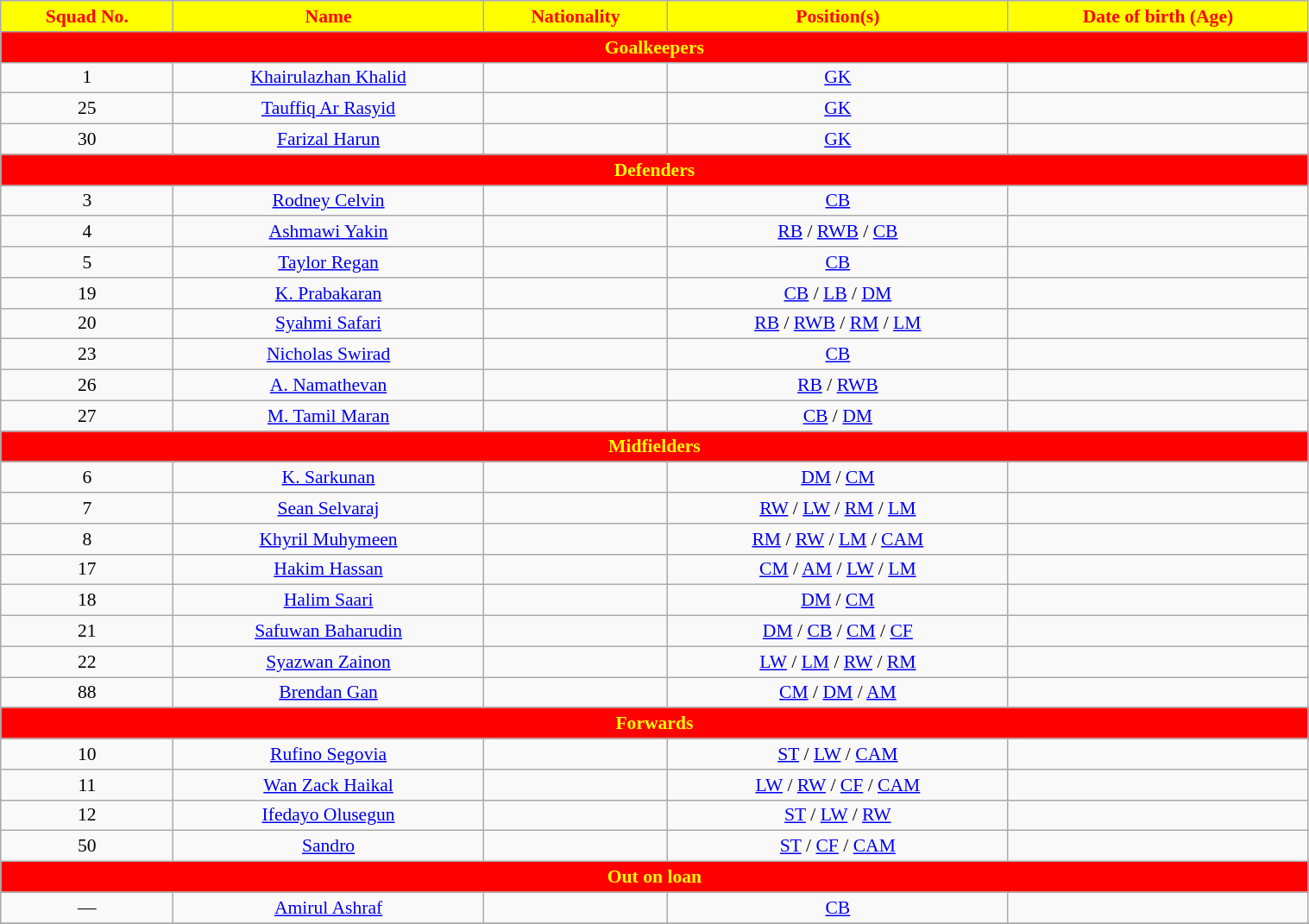<table class="wikitable" style="text-align:center; font-size:90%; width:80%;">
<tr>
<th style="background:yellow; color:red; text-align:center;">Squad No.</th>
<th style="background:yellow; color:red; text-align:center;">Name</th>
<th style="background:yellow; color:red; text-align:center;">Nationality</th>
<th style="background:yellow; color:red; text-align:center;">Position(s)</th>
<th style="background:yellow; color:red; text-align:center;">Date of birth (Age)</th>
</tr>
<tr>
<th colspan="5" style="background:red; color:yellow; text-align:center;">Goalkeepers</th>
</tr>
<tr>
<td>1</td>
<td><a href='#'>Khairulazhan Khalid</a></td>
<td></td>
<td><a href='#'>GK</a></td>
<td></td>
</tr>
<tr>
<td>25</td>
<td><a href='#'>Tauffiq Ar Rasyid</a></td>
<td></td>
<td><a href='#'>GK</a></td>
<td></td>
</tr>
<tr>
<td>30</td>
<td><a href='#'>Farizal Harun</a></td>
<td></td>
<td><a href='#'>GK</a></td>
<td></td>
</tr>
<tr>
<th colspan="9" style="background:red; color:yellow; text-align:center;">Defenders</th>
</tr>
<tr>
<td>3</td>
<td><a href='#'>Rodney Celvin</a></td>
<td> </td>
<td><a href='#'>CB</a></td>
<td></td>
</tr>
<tr>
<td>4</td>
<td><a href='#'>Ashmawi Yakin</a></td>
<td></td>
<td><a href='#'>RB</a> / <a href='#'>RWB</a> / <a href='#'>CB</a></td>
<td></td>
</tr>
<tr>
<td>5</td>
<td><a href='#'>Taylor Regan</a></td>
<td></td>
<td><a href='#'>CB</a></td>
<td></td>
</tr>
<tr>
<td>19</td>
<td><a href='#'>K. Prabakaran</a></td>
<td></td>
<td><a href='#'>CB</a> / <a href='#'>LB</a> / <a href='#'>DM</a></td>
<td></td>
</tr>
<tr>
<td>20</td>
<td><a href='#'>Syahmi Safari</a></td>
<td></td>
<td><a href='#'>RB</a> / <a href='#'>RWB</a> / <a href='#'>RM</a> / <a href='#'>LM</a></td>
<td></td>
</tr>
<tr>
<td>23</td>
<td><a href='#'>Nicholas Swirad</a></td>
<td> </td>
<td><a href='#'>CB</a></td>
<td></td>
</tr>
<tr>
<td>26</td>
<td><a href='#'>A. Namathevan</a></td>
<td></td>
<td><a href='#'>RB</a> / <a href='#'>RWB</a></td>
<td></td>
</tr>
<tr>
<td>27</td>
<td><a href='#'>M. Tamil Maran</a></td>
<td></td>
<td><a href='#'>CB</a> / <a href='#'>DM</a></td>
<td></td>
</tr>
<tr>
<th colspan="9" style="background:red; color:yellow; text-align:center;">Midfielders</th>
</tr>
<tr>
<td>6</td>
<td><a href='#'>K. Sarkunan</a></td>
<td></td>
<td><a href='#'>DM</a> / <a href='#'>CM</a></td>
<td></td>
</tr>
<tr>
<td>7</td>
<td><a href='#'>Sean Selvaraj</a></td>
<td></td>
<td><a href='#'>RW</a> / <a href='#'>LW</a> / <a href='#'>RM</a> / <a href='#'>LM</a></td>
<td></td>
</tr>
<tr>
<td>8</td>
<td><a href='#'>Khyril Muhymeen</a></td>
<td></td>
<td><a href='#'>RM</a> / <a href='#'>RW</a> / <a href='#'>LM</a> / <a href='#'>CAM</a></td>
<td></td>
</tr>
<tr>
<td>17</td>
<td><a href='#'>Hakim Hassan</a></td>
<td></td>
<td><a href='#'>CM</a> / <a href='#'>AM</a> / <a href='#'>LW</a> / <a href='#'>LM</a></td>
<td></td>
</tr>
<tr>
<td>18</td>
<td><a href='#'>Halim Saari</a></td>
<td></td>
<td><a href='#'>DM</a> / <a href='#'>CM</a></td>
<td></td>
</tr>
<tr>
<td>21</td>
<td><a href='#'>Safuwan Baharudin</a></td>
<td></td>
<td><a href='#'>DM</a> / <a href='#'>CB</a> / <a href='#'>CM</a> / <a href='#'>CF</a></td>
<td></td>
</tr>
<tr>
<td>22</td>
<td><a href='#'>Syazwan Zainon</a></td>
<td></td>
<td><a href='#'>LW</a> / <a href='#'>LM</a> / <a href='#'>RW</a> / <a href='#'>RM</a></td>
<td></td>
</tr>
<tr>
<td>88</td>
<td><a href='#'>Brendan Gan</a></td>
<td> </td>
<td><a href='#'>CM</a> / <a href='#'>DM</a> / <a href='#'>AM</a></td>
<td></td>
</tr>
<tr>
<th colspan="9" style="background:red; color:yellow; text-align:center;">Forwards</th>
</tr>
<tr>
<td>10</td>
<td><a href='#'>Rufino Segovia</a></td>
<td></td>
<td><a href='#'>ST</a> / <a href='#'>LW</a> / <a href='#'>CAM</a></td>
<td></td>
</tr>
<tr>
<td>11</td>
<td><a href='#'>Wan Zack Haikal</a></td>
<td></td>
<td><a href='#'>LW</a> / <a href='#'>RW</a> / <a href='#'>CF</a> / <a href='#'>CAM</a></td>
<td></td>
</tr>
<tr>
<td>12</td>
<td><a href='#'>Ifedayo Olusegun</a></td>
<td></td>
<td><a href='#'>ST</a> / <a href='#'>LW</a> / <a href='#'>RW</a></td>
<td></td>
</tr>
<tr>
<td>50</td>
<td><a href='#'>Sandro</a></td>
<td></td>
<td><a href='#'>ST</a> / <a href='#'>CF</a> / <a href='#'>CAM</a></td>
<td></td>
</tr>
<tr>
<th colspan="9" style="background:red; color:yellow; text-align:center;">Out on loan</th>
</tr>
<tr>
<td>—</td>
<td><a href='#'>Amirul Ashraf</a></td>
<td></td>
<td><a href='#'>CB</a></td>
<td></td>
</tr>
<tr>
</tr>
</table>
